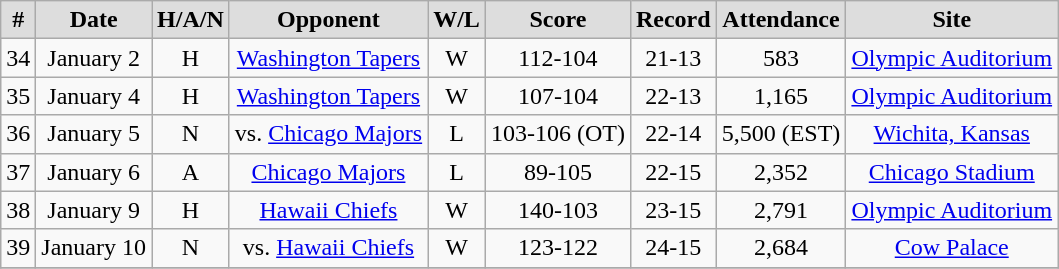<table class="wikitable" style="text-align:center">
<tr>
<th style="background:#dddddd;">#</th>
<th style="background:#dddddd;">Date</th>
<th style="background:#dddddd;">H/A/N</th>
<th style="background:#dddddd;">Opponent</th>
<th style="background:#dddddd;">W/L</th>
<th style="background:#dddddd;">Score</th>
<th style="background:#dddddd;">Record</th>
<th style="background:#dddddd;">Attendance</th>
<th style="background:#dddddd;">Site</th>
</tr>
<tr align="center"    bgcolor="">
<td>34</td>
<td>January 2</td>
<td>H</td>
<td><a href='#'>Washington Tapers</a></td>
<td>W</td>
<td>112-104</td>
<td>21-13</td>
<td>583</td>
<td><a href='#'>Olympic Auditorium</a></td>
</tr>
<tr align="center"    bgcolor="">
<td>35</td>
<td>January 4</td>
<td>H</td>
<td><a href='#'>Washington Tapers</a></td>
<td>W</td>
<td>107-104</td>
<td>22-13</td>
<td>1,165</td>
<td><a href='#'>Olympic Auditorium</a></td>
</tr>
<tr align="center"    bgcolor="">
<td>36</td>
<td>January 5</td>
<td>N</td>
<td>vs. <a href='#'>Chicago Majors</a></td>
<td>L</td>
<td>103-106 (OT)</td>
<td>22-14</td>
<td>5,500 (EST)</td>
<td><a href='#'>Wichita, Kansas</a></td>
</tr>
<tr align="center"    bgcolor="">
<td>37</td>
<td>January 6</td>
<td>A</td>
<td><a href='#'>Chicago Majors</a></td>
<td>L</td>
<td>89-105</td>
<td>22-15</td>
<td>2,352</td>
<td><a href='#'>Chicago Stadium</a></td>
</tr>
<tr align="center"    bgcolor="">
<td>38</td>
<td>January 9</td>
<td>H</td>
<td><a href='#'>Hawaii Chiefs</a></td>
<td>W</td>
<td>140-103</td>
<td>23-15</td>
<td>2,791</td>
<td><a href='#'>Olympic Auditorium</a></td>
</tr>
<tr align="center"    bgcolor="">
<td>39</td>
<td>January 10</td>
<td>N</td>
<td>vs. <a href='#'>Hawaii Chiefs</a></td>
<td>W</td>
<td>123-122</td>
<td>24-15</td>
<td>2,684</td>
<td><a href='#'>Cow Palace</a></td>
</tr>
<tr align="center"    bgcolor="">
</tr>
</table>
